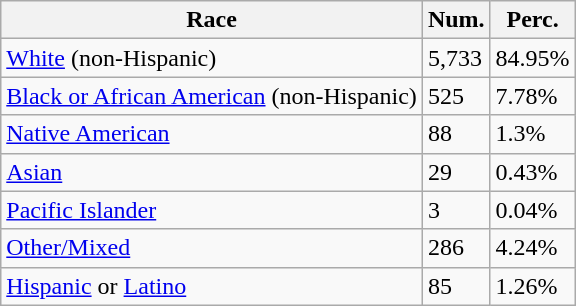<table class="wikitable">
<tr>
<th>Race</th>
<th>Num.</th>
<th>Perc.</th>
</tr>
<tr>
<td><a href='#'>White</a> (non-Hispanic)</td>
<td>5,733</td>
<td>84.95%</td>
</tr>
<tr>
<td><a href='#'>Black or African American</a> (non-Hispanic)</td>
<td>525</td>
<td>7.78%</td>
</tr>
<tr>
<td><a href='#'>Native American</a></td>
<td>88</td>
<td>1.3%</td>
</tr>
<tr>
<td><a href='#'>Asian</a></td>
<td>29</td>
<td>0.43%</td>
</tr>
<tr>
<td><a href='#'>Pacific Islander</a></td>
<td>3</td>
<td>0.04%</td>
</tr>
<tr>
<td><a href='#'>Other/Mixed</a></td>
<td>286</td>
<td>4.24%</td>
</tr>
<tr>
<td><a href='#'>Hispanic</a> or <a href='#'>Latino</a></td>
<td>85</td>
<td>1.26%</td>
</tr>
</table>
